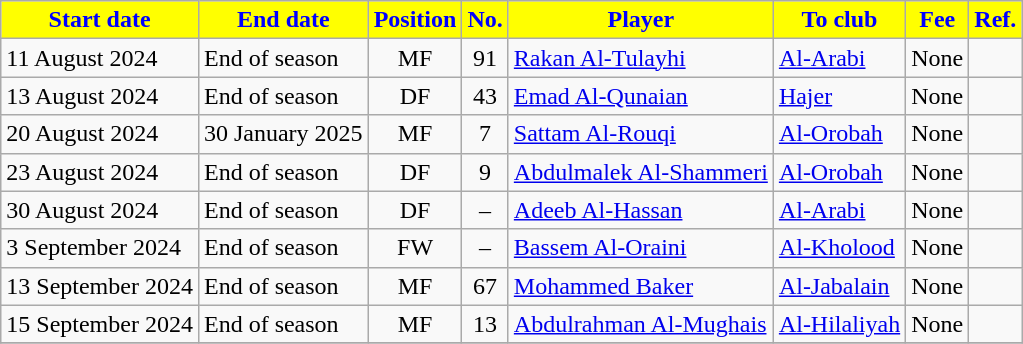<table class="wikitable sortable">
<tr>
<th style="background:yellow; color:blue;"><strong>Start date</strong></th>
<th style="background:yellow; color:blue;"><strong>End date</strong></th>
<th style="background:yellow; color:blue;"><strong>Position</strong></th>
<th style="background:yellow; color:blue;"><strong>No.</strong></th>
<th style="background:yellow; color:blue;"><strong>Player</strong></th>
<th style="background:yellow; color:blue;"><strong>To club</strong></th>
<th style="background:yellow; color:blue;"><strong>Fee</strong></th>
<th style="background:yellow; color:blue;"><strong>Ref.</strong></th>
</tr>
<tr>
<td>11 August 2024</td>
<td>End of season</td>
<td style="text-align:center;">MF</td>
<td style="text-align:center;">91</td>
<td style="text-align:left;"> <a href='#'>Rakan Al-Tulayhi</a></td>
<td style="text-align:left;"> <a href='#'>Al-Arabi</a></td>
<td>None</td>
<td></td>
</tr>
<tr>
<td>13 August 2024</td>
<td>End of season</td>
<td style="text-align:center;">DF</td>
<td style="text-align:center;">43</td>
<td style="text-align:left;"> <a href='#'>Emad Al-Qunaian</a></td>
<td style="text-align:left;"> <a href='#'>Hajer</a></td>
<td>None</td>
<td></td>
</tr>
<tr>
<td>20 August 2024</td>
<td>30 January 2025</td>
<td style="text-align:center;">MF</td>
<td style="text-align:center;">7</td>
<td style="text-align:left;"> <a href='#'>Sattam Al-Rouqi</a></td>
<td style="text-align:left;"> <a href='#'>Al-Orobah</a></td>
<td>None</td>
<td></td>
</tr>
<tr>
<td>23 August 2024</td>
<td>End of season</td>
<td style="text-align:center;">DF</td>
<td style="text-align:center;">9</td>
<td style="text-align:left;"> <a href='#'>Abdulmalek Al-Shammeri</a></td>
<td style="text-align:left;"> <a href='#'>Al-Orobah</a></td>
<td>None</td>
<td></td>
</tr>
<tr>
<td>30 August 2024</td>
<td>End of season</td>
<td style="text-align:center;">DF</td>
<td style="text-align:center;">–</td>
<td style="text-align:left;"> <a href='#'>Adeeb Al-Hassan</a></td>
<td style="text-align:left;"> <a href='#'>Al-Arabi</a></td>
<td>None</td>
<td></td>
</tr>
<tr>
<td>3 September 2024</td>
<td>End of season</td>
<td style="text-align:center;">FW</td>
<td style="text-align:center;">–</td>
<td style="text-align:left;"> <a href='#'>Bassem Al-Oraini</a></td>
<td style="text-align:left;"> <a href='#'>Al-Kholood</a></td>
<td>None</td>
<td></td>
</tr>
<tr>
<td>13 September 2024</td>
<td>End of season</td>
<td style="text-align:center;">MF</td>
<td style="text-align:center;">67</td>
<td style="text-align:left;"> <a href='#'>Mohammed Baker</a></td>
<td style="text-align:left;"> <a href='#'>Al-Jabalain</a></td>
<td>None</td>
<td></td>
</tr>
<tr>
<td>15 September 2024</td>
<td>End of season</td>
<td style="text-align:center;">MF</td>
<td style="text-align:center;">13</td>
<td style="text-align:left;"> <a href='#'>Abdulrahman Al-Mughais</a></td>
<td style="text-align:left;"> <a href='#'>Al-Hilaliyah</a></td>
<td>None</td>
<td></td>
</tr>
<tr>
</tr>
</table>
